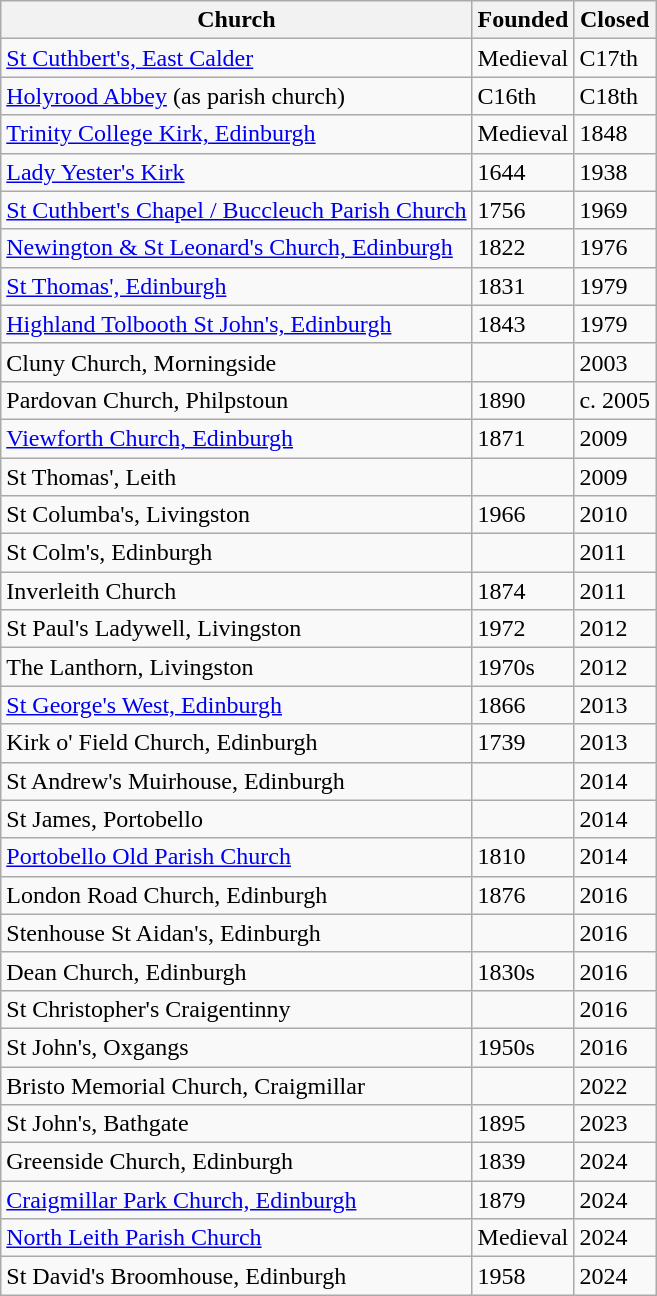<table class="wikitable">
<tr>
<th>Church</th>
<th>Founded</th>
<th>Closed</th>
</tr>
<tr>
<td><a href='#'>St Cuthbert's, East Calder</a></td>
<td>Medieval</td>
<td>C17th</td>
</tr>
<tr>
<td><a href='#'>Holyrood Abbey</a> (as parish church)</td>
<td>C16th</td>
<td>C18th</td>
</tr>
<tr>
<td><a href='#'>Trinity College Kirk, Edinburgh</a></td>
<td>Medieval</td>
<td>1848</td>
</tr>
<tr>
<td><a href='#'>Lady Yester's Kirk</a></td>
<td>1644</td>
<td>1938</td>
</tr>
<tr>
<td><a href='#'>St Cuthbert's Chapel / Buccleuch Parish Church</a></td>
<td>1756</td>
<td>1969</td>
</tr>
<tr>
<td><a href='#'>Newington & St Leonard's Church, Edinburgh</a></td>
<td>1822</td>
<td>1976</td>
</tr>
<tr>
<td><a href='#'>St Thomas', Edinburgh</a></td>
<td>1831</td>
<td>1979</td>
</tr>
<tr>
<td><a href='#'>Highland Tolbooth St John's, Edinburgh</a></td>
<td>1843</td>
<td>1979</td>
</tr>
<tr>
<td>Cluny Church, Morningside</td>
<td></td>
<td>2003</td>
</tr>
<tr>
<td>Pardovan Church, Philpstoun</td>
<td>1890</td>
<td>c. 2005</td>
</tr>
<tr>
<td><a href='#'>Viewforth Church, Edinburgh</a></td>
<td>1871</td>
<td>2009</td>
</tr>
<tr>
<td>St Thomas', Leith</td>
<td></td>
<td>2009</td>
</tr>
<tr>
<td>St Columba's, Livingston</td>
<td>1966</td>
<td>2010</td>
</tr>
<tr>
<td>St Colm's, Edinburgh</td>
<td></td>
<td>2011</td>
</tr>
<tr>
<td>Inverleith Church</td>
<td>1874</td>
<td>2011</td>
</tr>
<tr>
<td>St Paul's Ladywell, Livingston</td>
<td>1972</td>
<td>2012</td>
</tr>
<tr>
<td>The Lanthorn, Livingston</td>
<td>1970s</td>
<td>2012</td>
</tr>
<tr>
<td><a href='#'>St George's West, Edinburgh</a></td>
<td>1866</td>
<td>2013</td>
</tr>
<tr>
<td>Kirk o' Field Church, Edinburgh</td>
<td>1739</td>
<td>2013</td>
</tr>
<tr>
<td>St Andrew's Muirhouse, Edinburgh</td>
<td></td>
<td>2014</td>
</tr>
<tr>
<td>St James, Portobello</td>
<td></td>
<td>2014</td>
</tr>
<tr>
<td><a href='#'>Portobello Old Parish Church</a></td>
<td>1810</td>
<td>2014</td>
</tr>
<tr>
<td>London Road Church, Edinburgh</td>
<td>1876</td>
<td>2016</td>
</tr>
<tr>
<td>Stenhouse St Aidan's, Edinburgh</td>
<td></td>
<td>2016</td>
</tr>
<tr>
<td>Dean Church, Edinburgh</td>
<td>1830s</td>
<td>2016</td>
</tr>
<tr>
<td>St Christopher's Craigentinny</td>
<td></td>
<td>2016</td>
</tr>
<tr>
<td>St John's, Oxgangs</td>
<td>1950s</td>
<td>2016</td>
</tr>
<tr>
<td>Bristo Memorial Church, Craigmillar</td>
<td></td>
<td>2022</td>
</tr>
<tr>
<td>St John's, Bathgate</td>
<td>1895</td>
<td>2023</td>
</tr>
<tr>
<td>Greenside Church, Edinburgh</td>
<td>1839</td>
<td>2024</td>
</tr>
<tr>
<td><a href='#'>Craigmillar Park Church, Edinburgh</a></td>
<td>1879</td>
<td>2024</td>
</tr>
<tr>
<td><a href='#'>North Leith Parish Church</a></td>
<td>Medieval</td>
<td>2024</td>
</tr>
<tr>
<td>St David's Broomhouse, Edinburgh</td>
<td>1958</td>
<td>2024</td>
</tr>
</table>
